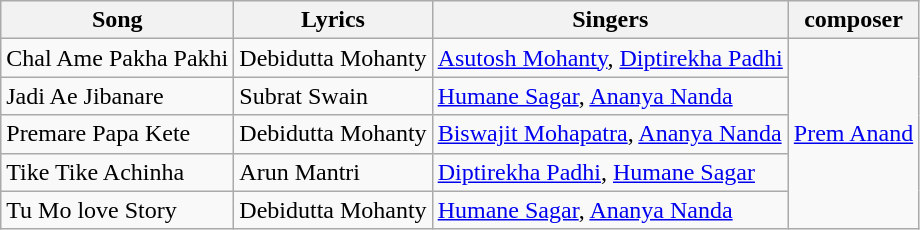<table class="wikitable sortable">
<tr>
<th>Song</th>
<th>Lyrics</th>
<th>Singers</th>
<th>composer</th>
</tr>
<tr>
<td>Chal Ame Pakha Pakhi</td>
<td>Debidutta Mohanty</td>
<td><a href='#'>Asutosh Mohanty</a>, <a href='#'>Diptirekha Padhi</a></td>
<td rowspan="5"><a href='#'>Prem Anand</a></td>
</tr>
<tr>
<td>Jadi Ae Jibanare</td>
<td>Subrat Swain</td>
<td><a href='#'>Humane Sagar</a>, <a href='#'>Ananya Nanda</a></td>
</tr>
<tr>
<td>Premare Papa Kete</td>
<td>Debidutta Mohanty</td>
<td><a href='#'>Biswajit Mohapatra</a>, <a href='#'>Ananya Nanda</a></td>
</tr>
<tr>
<td>Tike Tike Achinha</td>
<td>Arun Mantri</td>
<td><a href='#'>Diptirekha Padhi</a>, <a href='#'>Humane Sagar</a></td>
</tr>
<tr>
<td>Tu Mo love Story</td>
<td>Debidutta Mohanty</td>
<td><a href='#'>Humane Sagar</a>, <a href='#'>Ananya Nanda</a></td>
</tr>
</table>
